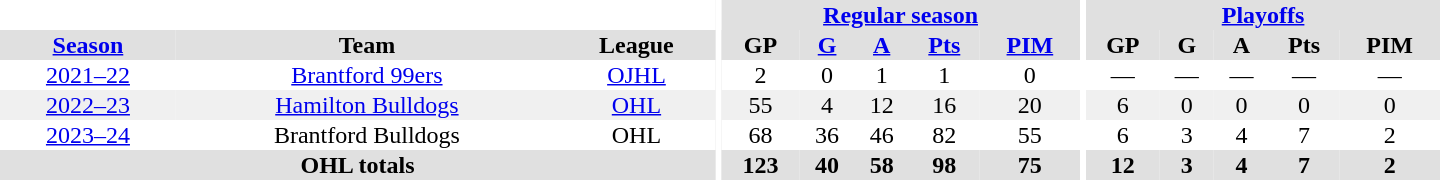<table border="0" cellpadding="1" cellspacing="0" style="text-align:center; width:60em">
<tr bgcolor="#e0e0e0">
<th colspan="3" bgcolor="#ffffff"></th>
<th rowspan="100" bgcolor="#ffffff"></th>
<th colspan="5"><a href='#'>Regular season</a></th>
<th rowspan="100" bgcolor="#ffffff"></th>
<th colspan="5"><a href='#'>Playoffs</a></th>
</tr>
<tr bgcolor="#e0e0e0">
<th><a href='#'>Season</a></th>
<th>Team</th>
<th>League</th>
<th>GP</th>
<th><a href='#'>G</a></th>
<th><a href='#'>A</a></th>
<th><a href='#'>Pts</a></th>
<th><a href='#'>PIM</a></th>
<th>GP</th>
<th>G</th>
<th>A</th>
<th>Pts</th>
<th>PIM</th>
</tr>
<tr>
<td><a href='#'>2021–22</a></td>
<td><a href='#'>Brantford 99ers</a></td>
<td><a href='#'>OJHL</a></td>
<td>2</td>
<td>0</td>
<td>1</td>
<td>1</td>
<td>0</td>
<td>—</td>
<td>—</td>
<td>—</td>
<td>—</td>
<td>—</td>
</tr>
<tr bgcolor="#f0f0f0">
<td><a href='#'>2022–23</a></td>
<td><a href='#'>Hamilton Bulldogs</a></td>
<td><a href='#'>OHL</a></td>
<td>55</td>
<td>4</td>
<td>12</td>
<td>16</td>
<td>20</td>
<td>6</td>
<td>0</td>
<td>0</td>
<td>0</td>
<td>0</td>
</tr>
<tr>
<td><a href='#'>2023–24</a></td>
<td>Brantford Bulldogs</td>
<td>OHL</td>
<td>68</td>
<td>36</td>
<td>46</td>
<td>82</td>
<td>55</td>
<td>6</td>
<td>3</td>
<td>4</td>
<td>7</td>
<td>2</td>
</tr>
<tr bgcolor="#e0e0e0">
<th colspan="3">OHL totals</th>
<th>123</th>
<th>40</th>
<th>58</th>
<th>98</th>
<th>75</th>
<th>12</th>
<th>3</th>
<th>4</th>
<th>7</th>
<th>2</th>
</tr>
</table>
